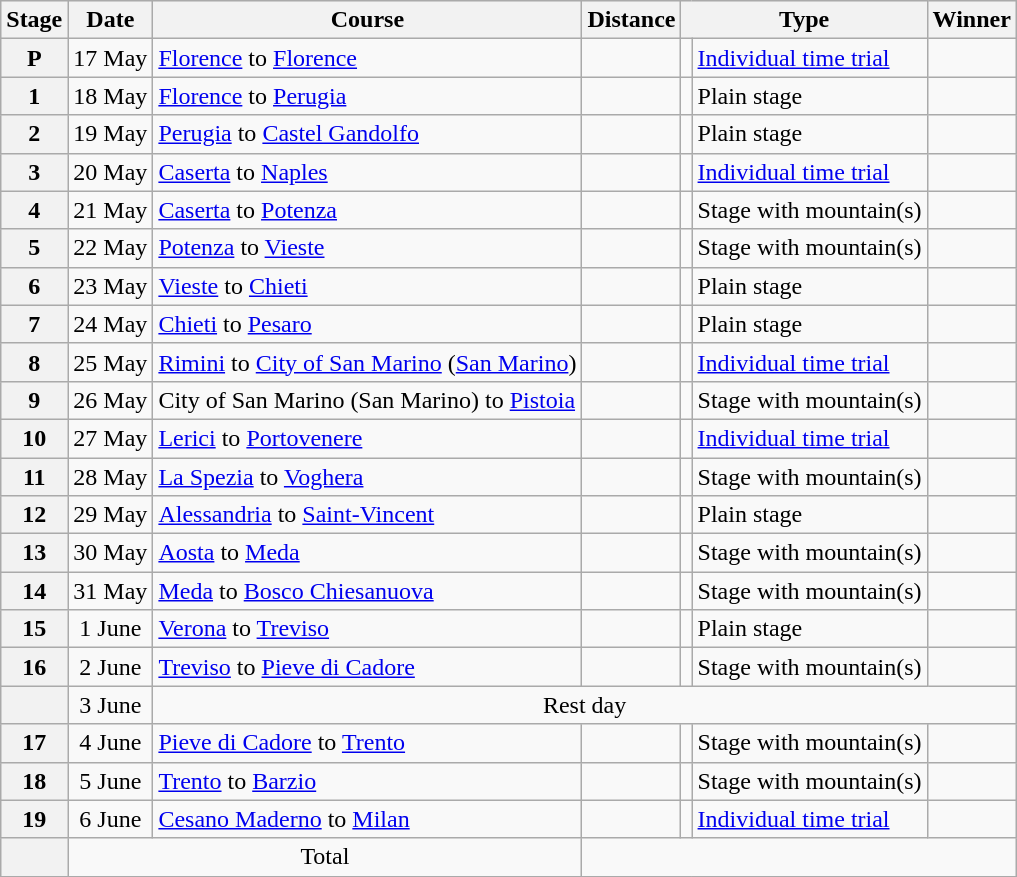<table class="wikitable">
<tr style="background:#efefef;">
<th>Stage</th>
<th>Date</th>
<th>Course</th>
<th>Distance</th>
<th colspan="2">Type</th>
<th>Winner</th>
</tr>
<tr>
<th style="text-align:center">P</th>
<td style="text-align:center;">17 May</td>
<td><a href='#'>Florence</a> to <a href='#'>Florence</a></td>
<td style="text-align:center;"></td>
<td style="text-align:center;"></td>
<td><a href='#'>Individual time trial</a></td>
<td></td>
</tr>
<tr>
<th style="text-align:center">1</th>
<td style="text-align:center;">18 May</td>
<td><a href='#'>Florence</a> to <a href='#'>Perugia</a></td>
<td style="text-align:center;"></td>
<td style="text-align:center;"></td>
<td>Plain stage</td>
<td></td>
</tr>
<tr>
<th style="text-align:center">2</th>
<td style="text-align:center;">19 May</td>
<td><a href='#'>Perugia</a> to <a href='#'>Castel Gandolfo</a></td>
<td style="text-align:center;"></td>
<td style="text-align:center;"></td>
<td>Plain stage</td>
<td></td>
</tr>
<tr>
<th style="text-align:center">3</th>
<td style="text-align:center;">20 May</td>
<td><a href='#'>Caserta</a> to <a href='#'>Naples</a></td>
<td style="text-align:center;"></td>
<td style="text-align:center;"></td>
<td><a href='#'>Individual time trial</a></td>
<td></td>
</tr>
<tr>
<th style="text-align:center">4</th>
<td style="text-align:center;">21 May</td>
<td><a href='#'>Caserta</a> to <a href='#'>Potenza</a></td>
<td style="text-align:center;"></td>
<td style="text-align:center;"></td>
<td>Stage with mountain(s)</td>
<td></td>
</tr>
<tr>
<th style="text-align:center">5</th>
<td style="text-align:center;">22 May</td>
<td><a href='#'>Potenza</a> to <a href='#'>Vieste</a></td>
<td style="text-align:center;"></td>
<td style="text-align:center;"></td>
<td>Stage with mountain(s)</td>
<td></td>
</tr>
<tr>
<th style="text-align:center">6</th>
<td style="text-align:center;">23 May</td>
<td><a href='#'>Vieste</a> to <a href='#'>Chieti</a></td>
<td style="text-align:center;"></td>
<td style="text-align:center;"></td>
<td>Plain stage</td>
<td></td>
</tr>
<tr>
<th style="text-align:center">7</th>
<td style="text-align:center;">24 May</td>
<td><a href='#'>Chieti</a> to <a href='#'>Pesaro</a></td>
<td style="text-align:center;"></td>
<td style="text-align:center;"></td>
<td>Plain stage</td>
<td></td>
</tr>
<tr>
<th style="text-align:center">8</th>
<td style="text-align:center;">25 May</td>
<td><a href='#'>Rimini</a> to <a href='#'>City of San Marino</a> (<a href='#'>San Marino</a>)</td>
<td style="text-align:center;"></td>
<td style="text-align:center;"></td>
<td><a href='#'>Individual time trial</a></td>
<td></td>
</tr>
<tr>
<th style="text-align:center">9</th>
<td style="text-align:center;">26 May</td>
<td>City of San Marino (San Marino) to <a href='#'>Pistoia</a></td>
<td style="text-align:center;"></td>
<td style="text-align:center;"></td>
<td>Stage with mountain(s)</td>
<td></td>
</tr>
<tr>
<th style="text-align:center">10</th>
<td style="text-align:center;">27 May</td>
<td><a href='#'>Lerici</a> to <a href='#'>Portovenere</a></td>
<td style="text-align:center;"></td>
<td style="text-align:center;"></td>
<td><a href='#'>Individual time trial</a></td>
<td></td>
</tr>
<tr>
<th style="text-align:center">11</th>
<td style="text-align:center;">28 May</td>
<td><a href='#'>La Spezia</a> to <a href='#'>Voghera</a></td>
<td style="text-align:center;"></td>
<td style="text-align:center;"></td>
<td>Stage with mountain(s)</td>
<td></td>
</tr>
<tr>
<th style="text-align:center">12</th>
<td style="text-align:center;">29 May</td>
<td><a href='#'>Alessandria</a> to <a href='#'>Saint-Vincent</a></td>
<td style="text-align:center;"></td>
<td style="text-align:center;"></td>
<td>Plain stage</td>
<td></td>
</tr>
<tr>
<th style="text-align:center">13</th>
<td style="text-align:center;">30 May</td>
<td><a href='#'>Aosta</a> to <a href='#'>Meda</a></td>
<td style="text-align:center;"></td>
<td style="text-align:center;"></td>
<td>Stage with mountain(s)</td>
<td></td>
</tr>
<tr>
<th style="text-align:center">14</th>
<td style="text-align:center;">31 May</td>
<td><a href='#'>Meda</a> to <a href='#'>Bosco Chiesanuova</a></td>
<td style="text-align:center;"></td>
<td style="text-align:center;"></td>
<td>Stage with mountain(s)</td>
<td></td>
</tr>
<tr>
<th style="text-align:center">15</th>
<td style="text-align:center;">1 June</td>
<td><a href='#'>Verona</a> to <a href='#'>Treviso</a></td>
<td style="text-align:center;"></td>
<td style="text-align:center;"></td>
<td>Plain stage</td>
<td></td>
</tr>
<tr>
<th style="text-align:center">16</th>
<td style="text-align:center;">2 June</td>
<td><a href='#'>Treviso</a> to <a href='#'>Pieve di Cadore</a></td>
<td style="text-align:center;"></td>
<td style="text-align:center;"></td>
<td>Stage with mountain(s)</td>
<td></td>
</tr>
<tr>
<th></th>
<td align="center">3 June</td>
<td colspan="6" align=center>Rest day</td>
</tr>
<tr>
<th style="text-align:center">17</th>
<td style="text-align:center;">4 June</td>
<td><a href='#'>Pieve di Cadore</a> to <a href='#'>Trento</a></td>
<td style="text-align:center;"></td>
<td style="text-align:center;"></td>
<td>Stage with mountain(s)</td>
<td></td>
</tr>
<tr>
<th style="text-align:center">18</th>
<td style="text-align:center;">5 June</td>
<td><a href='#'>Trento</a> to <a href='#'>Barzio</a></td>
<td style="text-align:center;"></td>
<td style="text-align:center;"></td>
<td>Stage with mountain(s)</td>
<td></td>
</tr>
<tr>
<th style="text-align:center">19</th>
<td style="text-align:center;">6 June</td>
<td><a href='#'>Cesano Maderno</a> to <a href='#'>Milan</a></td>
<td style="text-align:center;"></td>
<td style="text-align:center;"></td>
<td><a href='#'>Individual time trial</a></td>
<td></td>
</tr>
<tr>
<th></th>
<td colspan="2" align=center>Total</td>
<td colspan="5" align="center"></td>
</tr>
<tr>
</tr>
</table>
